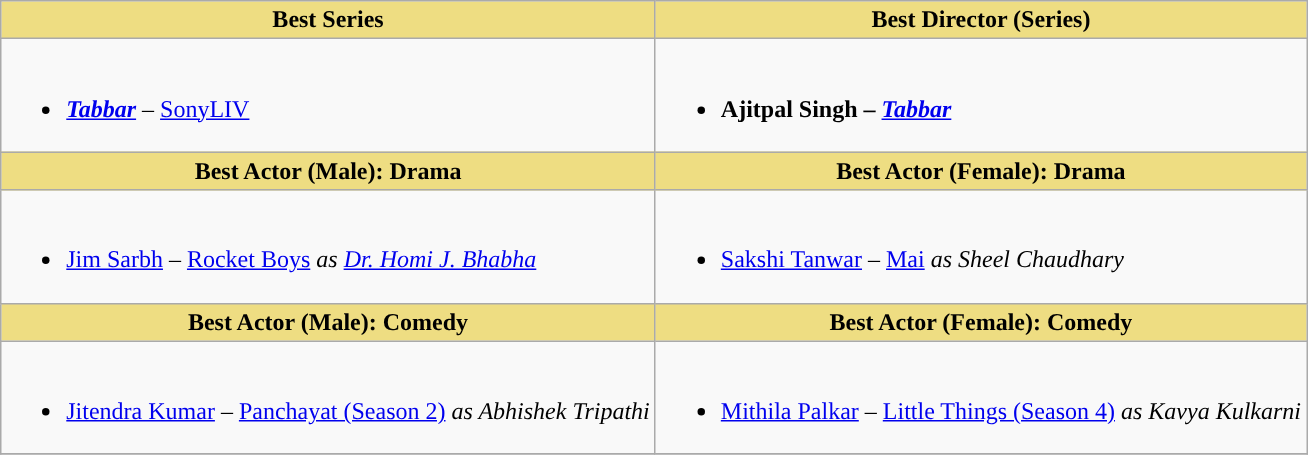<table class="wikitable">
<tr>
<th colspan=1 style="background:#EEDD82;">Best Series</th>
<th colspan=1 style="background:#EEDD82;">Best Director (Series)</th>
</tr>
<tr>
<td colspan=1><br><ul><li><strong><em><a href='#'>Tabbar</a></em></strong> – <a href='#'>SonyLIV</a></li></ul></td>
<td colspan=1><br><ul><li><strong>Ajitpal Singh – <em><a href='#'>Tabbar</a><strong><em></li></ul></td>
</tr>
<tr>
<th colspan=1 style="background:#EEDD82;">Best Actor (Male): Drama</th>
<th colspan=1 style="background:#EEDD82;">Best Actor (Female): Drama</th>
</tr>
<tr>
<td colspan=1><br><ul><li></strong><a href='#'>Jim Sarbh</a> – </em><a href='#'>Rocket Boys</a><em> as <a href='#'>Dr. Homi J. Bhabha</a><strong></li></ul></td>
<td colspan=1><br><ul><li></strong><a href='#'>Sakshi Tanwar</a> – </em><a href='#'>Mai</a><em> as Sheel Chaudhary<strong></li></ul></td>
</tr>
<tr>
<th colspan=1 style="background:#EEDD82;">Best Actor (Male): Comedy</th>
<th colspan=1 style="background:#EEDD82;">Best Actor (Female): Comedy</th>
</tr>
<tr>
<td colspan=1><br><ul><li></strong><a href='#'>Jitendra Kumar</a> – </em><a href='#'>Panchayat (Season 2)</a><em> as Abhishek Tripathi<strong></li></ul></td>
<td colspan=1><br><ul><li></strong><a href='#'>Mithila Palkar</a> – </em><a href='#'>Little Things (Season 4)</a><em> as Kavya Kulkarni<strong></li></ul></td>
</tr>
<tr>
</tr>
</table>
